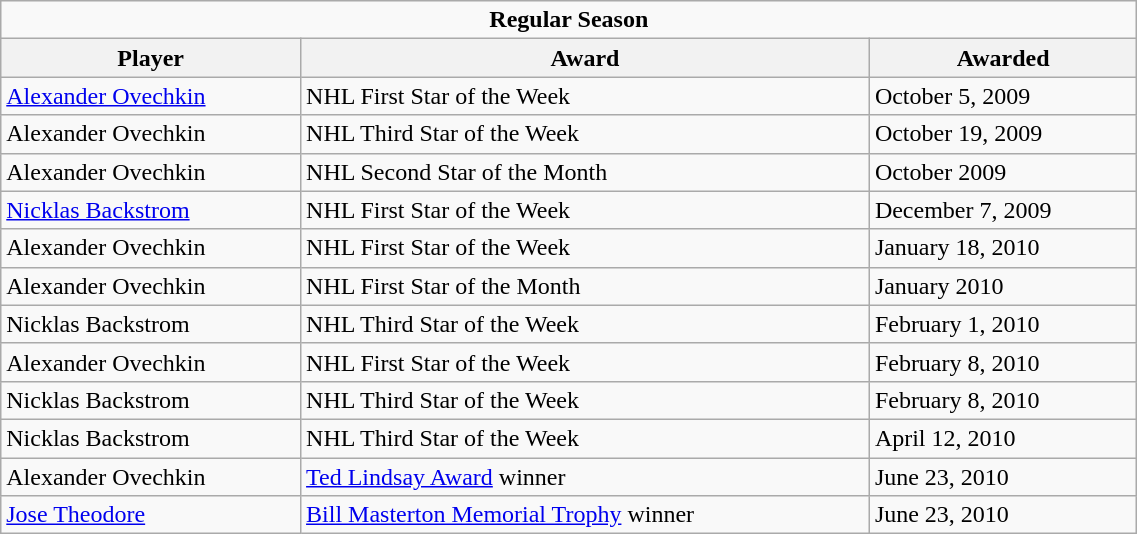<table class="wikitable" width="60%">
<tr>
<td colspan="10" align="center"><strong>Regular Season</strong></td>
</tr>
<tr>
<th>Player</th>
<th>Award</th>
<th>Awarded</th>
</tr>
<tr>
<td><a href='#'>Alexander Ovechkin</a></td>
<td>NHL First Star of the Week</td>
<td>October 5, 2009</td>
</tr>
<tr>
<td>Alexander Ovechkin</td>
<td>NHL Third Star of the Week</td>
<td>October 19, 2009</td>
</tr>
<tr>
<td>Alexander Ovechkin</td>
<td>NHL Second Star of the Month</td>
<td>October 2009</td>
</tr>
<tr>
<td><a href='#'>Nicklas Backstrom</a></td>
<td>NHL First Star of the Week</td>
<td>December 7, 2009</td>
</tr>
<tr>
<td>Alexander Ovechkin</td>
<td>NHL First Star of the Week</td>
<td>January 18, 2010</td>
</tr>
<tr>
<td>Alexander Ovechkin</td>
<td>NHL First Star of the Month</td>
<td>January 2010</td>
</tr>
<tr>
<td>Nicklas Backstrom</td>
<td>NHL Third Star of the Week</td>
<td>February 1, 2010</td>
</tr>
<tr>
<td>Alexander Ovechkin</td>
<td>NHL First Star of the Week</td>
<td>February 8, 2010</td>
</tr>
<tr>
<td>Nicklas Backstrom</td>
<td>NHL Third Star of the Week</td>
<td>February 8, 2010</td>
</tr>
<tr>
<td>Nicklas Backstrom</td>
<td>NHL Third Star of the Week</td>
<td>April 12, 2010</td>
</tr>
<tr>
<td>Alexander Ovechkin</td>
<td><a href='#'>Ted Lindsay Award</a> winner</td>
<td>June 23, 2010</td>
</tr>
<tr>
<td><a href='#'>Jose Theodore</a></td>
<td><a href='#'>Bill Masterton Memorial Trophy</a> winner</td>
<td>June 23, 2010</td>
</tr>
</table>
